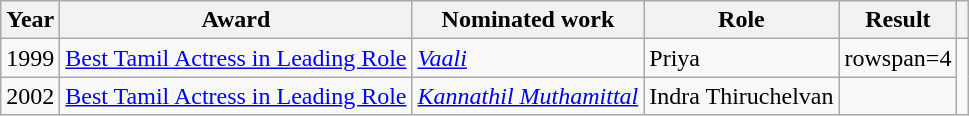<table class="wikitable">
<tr>
<th>Year</th>
<th>Award</th>
<th>Nominated work</th>
<th>Role</th>
<th>Result</th>
<th></th>
</tr>
<tr>
<td>1999</td>
<td><a href='#'>Best Tamil Actress in Leading Role</a></td>
<td><em><a href='#'>Vaali</a></em></td>
<td>Priya</td>
<td>rowspan=4 </td>
<td rowspan=4><br></td>
</tr>
<tr>
<td>2002</td>
<td><a href='#'>Best Tamil Actress in Leading Role</a></td>
<td><em><a href='#'>Kannathil Muthamittal</a></em></td>
<td>Indra Thiruchelvan</td>
</tr>
</table>
